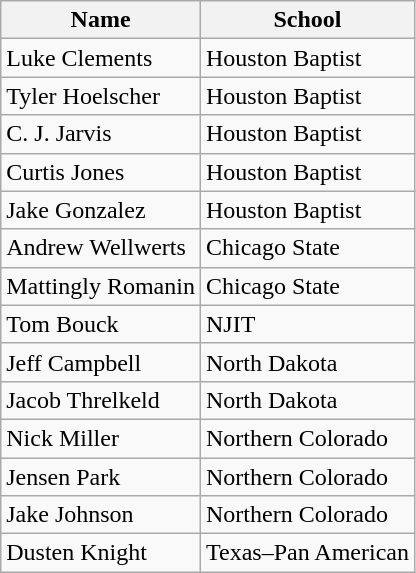<table class=wikitable>
<tr>
<th>Name</th>
<th>School</th>
</tr>
<tr>
<td>Luke Clements</td>
<td>Houston Baptist</td>
</tr>
<tr>
<td>Tyler Hoelscher</td>
<td>Houston Baptist</td>
</tr>
<tr>
<td>C. J. Jarvis</td>
<td>Houston Baptist</td>
</tr>
<tr>
<td>Curtis Jones</td>
<td>Houston Baptist</td>
</tr>
<tr>
<td>Jake Gonzalez</td>
<td>Houston Baptist</td>
</tr>
<tr>
<td>Andrew Wellwerts</td>
<td>Chicago State</td>
</tr>
<tr>
<td>Mattingly Romanin</td>
<td>Chicago State</td>
</tr>
<tr>
<td>Tom Bouck</td>
<td>NJIT</td>
</tr>
<tr>
<td>Jeff Campbell</td>
<td>North Dakota</td>
</tr>
<tr>
<td>Jacob Threlkeld</td>
<td>North Dakota</td>
</tr>
<tr>
<td>Nick Miller</td>
<td>Northern Colorado</td>
</tr>
<tr>
<td>Jensen Park</td>
<td>Northern Colorado</td>
</tr>
<tr>
<td>Jake Johnson</td>
<td>Northern Colorado</td>
</tr>
<tr>
<td>Dusten Knight</td>
<td>Texas–Pan American</td>
</tr>
</table>
